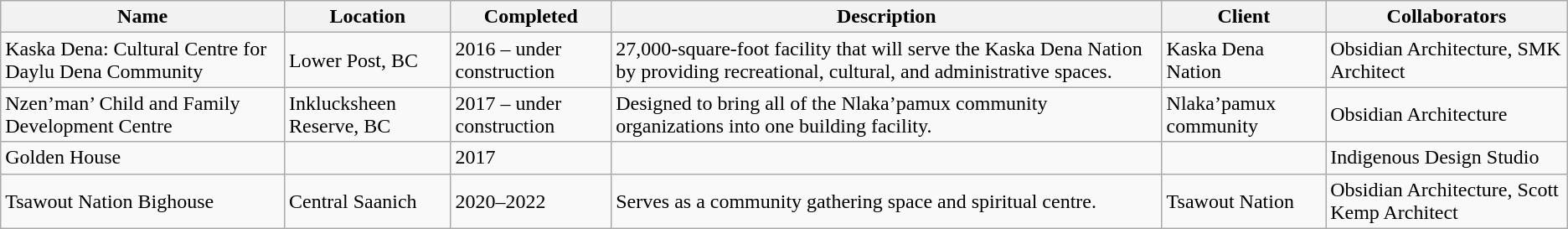<table class="wikitable">
<tr>
<th>Name</th>
<th>Location</th>
<th>Completed</th>
<th>Description</th>
<th>Client</th>
<th>Collaborators</th>
</tr>
<tr>
<td>Kaska Dena: Cultural Centre for Daylu Dena Community</td>
<td>Lower Post, BC</td>
<td>2016 – under construction</td>
<td>27,000-square-foot facility that will serve the Kaska Dena Nation by providing recreational, cultural, and administrative spaces.</td>
<td>Kaska Dena Nation</td>
<td>Obsidian Architecture, SMK Architect</td>
</tr>
<tr>
<td>Nzen’man’ Child and Family Development Centre</td>
<td>Inklucksheen Reserve, BC</td>
<td>2017 – under construction</td>
<td>Designed to bring all of the Nlaka’pamux community organizations into one building facility.</td>
<td>Nlaka’pamux community</td>
<td>Obsidian Architecture</td>
</tr>
<tr>
<td>Golden House</td>
<td></td>
<td>2017</td>
<td></td>
<td></td>
<td>Indigenous Design Studio</td>
</tr>
<tr>
<td>Tsawout Nation Bighouse</td>
<td>Central Saanich</td>
<td>2020–2022</td>
<td>Serves as a community gathering space and spiritual centre.</td>
<td>Tsawout Nation</td>
<td>Obsidian Architecture, Scott Kemp Architect</td>
</tr>
</table>
